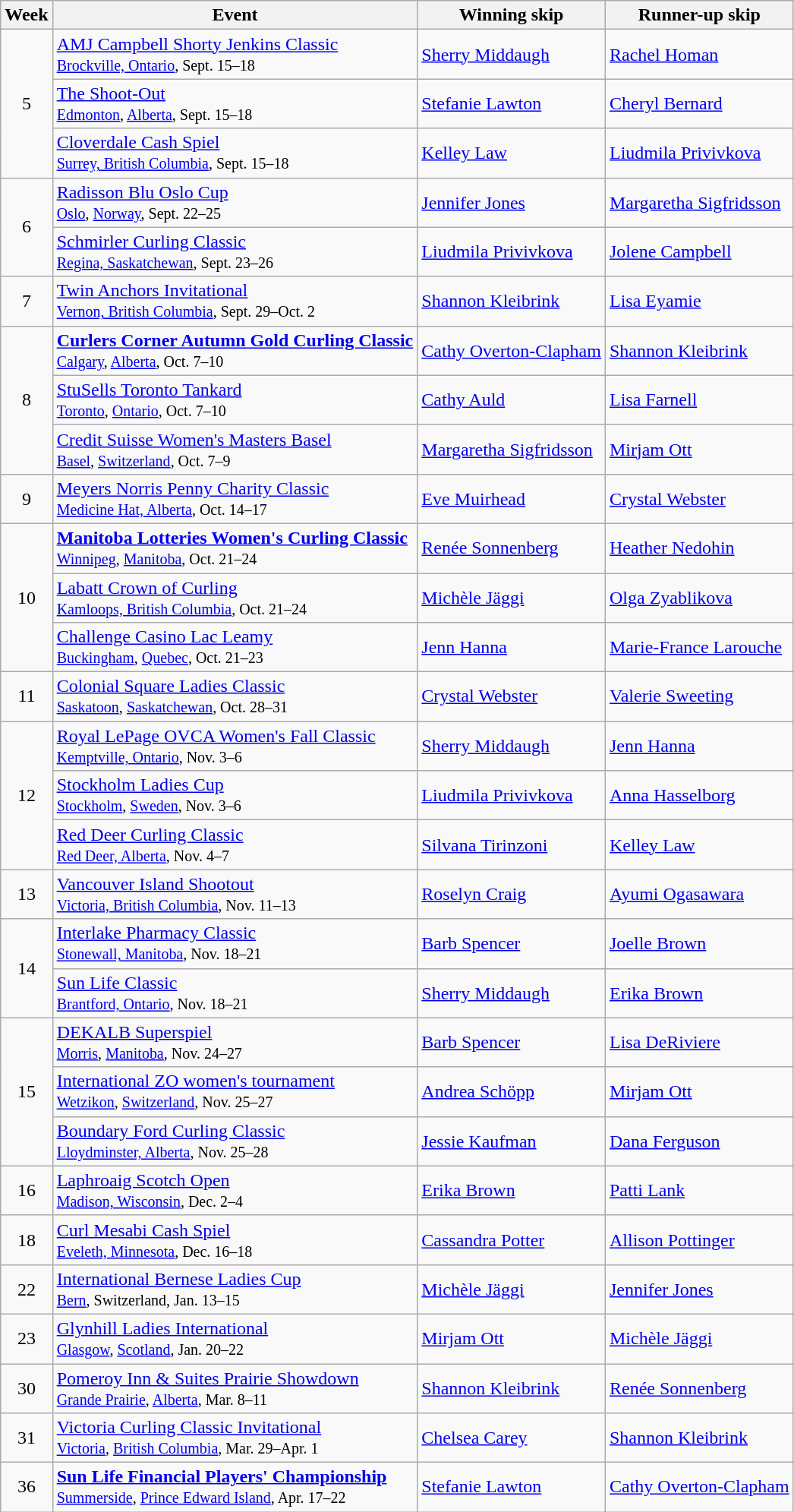<table class="wikitable">
<tr>
<th>Week</th>
<th>Event</th>
<th>Winning skip</th>
<th>Runner-up skip</th>
</tr>
<tr>
<td rowspan=3 align=center>5</td>
<td><a href='#'>AMJ Campbell Shorty Jenkins Classic</a> <br> <small><a href='#'>Brockville, Ontario</a>, Sept. 15–18</small></td>
<td> <a href='#'>Sherry Middaugh</a></td>
<td> <a href='#'>Rachel Homan</a></td>
</tr>
<tr>
<td><a href='#'>The Shoot-Out</a> <br> <small><a href='#'>Edmonton</a>, <a href='#'>Alberta</a>, Sept. 15–18</small></td>
<td> <a href='#'>Stefanie Lawton</a></td>
<td> <a href='#'>Cheryl Bernard</a></td>
</tr>
<tr>
<td><a href='#'>Cloverdale Cash Spiel</a> <br> <small> <a href='#'>Surrey, British Columbia</a>, Sept. 15–18</small></td>
<td> <a href='#'>Kelley Law</a></td>
<td> <a href='#'>Liudmila Privivkova</a></td>
</tr>
<tr>
<td rowspan=2 align=center>6</td>
<td><a href='#'>Radisson Blu Oslo Cup</a> <br> <small><a href='#'>Oslo</a>, <a href='#'>Norway</a>, Sept. 22–25</small></td>
<td> <a href='#'>Jennifer Jones</a></td>
<td> <a href='#'>Margaretha Sigfridsson</a></td>
</tr>
<tr>
<td><a href='#'>Schmirler Curling Classic</a> <br> <small><a href='#'>Regina, Saskatchewan</a>, Sept. 23–26</small></td>
<td> <a href='#'>Liudmila Privivkova</a></td>
<td> <a href='#'>Jolene Campbell</a></td>
</tr>
<tr>
<td align=center>7</td>
<td><a href='#'>Twin Anchors Invitational</a> <br> <small><a href='#'>Vernon, British Columbia</a>, Sept. 29–Oct. 2</small></td>
<td> <a href='#'>Shannon Kleibrink</a></td>
<td> <a href='#'>Lisa Eyamie</a></td>
</tr>
<tr>
<td rowspan=3 align=center>8</td>
<td><strong><a href='#'>Curlers Corner Autumn Gold Curling Classic</a></strong> <br> <small><a href='#'>Calgary</a>, <a href='#'>Alberta</a>, Oct. 7–10</small></td>
<td> <a href='#'>Cathy Overton-Clapham</a></td>
<td> <a href='#'>Shannon Kleibrink</a></td>
</tr>
<tr>
<td><a href='#'>StuSells Toronto Tankard</a> <br> <small><a href='#'>Toronto</a>, <a href='#'>Ontario</a>, Oct. 7–10</small></td>
<td> <a href='#'>Cathy Auld</a></td>
<td> <a href='#'>Lisa Farnell</a></td>
</tr>
<tr>
<td><a href='#'>Credit Suisse Women's Masters Basel</a> <br> <small><a href='#'>Basel</a>, <a href='#'>Switzerland</a>, Oct. 7–9</small></td>
<td> <a href='#'>Margaretha Sigfridsson</a></td>
<td> <a href='#'>Mirjam Ott</a></td>
</tr>
<tr>
<td align=center>9</td>
<td><a href='#'>Meyers Norris Penny Charity Classic</a> <br> <small><a href='#'>Medicine Hat, Alberta</a>, Oct. 14–17</small></td>
<td> <a href='#'>Eve Muirhead</a></td>
<td> <a href='#'>Crystal Webster</a></td>
</tr>
<tr>
<td rowspan=3 align=center>10</td>
<td><strong><a href='#'>Manitoba Lotteries Women's Curling Classic</a></strong> <br> <small><a href='#'>Winnipeg</a>, <a href='#'>Manitoba</a>, Oct. 21–24</small></td>
<td> <a href='#'>Renée Sonnenberg</a></td>
<td> <a href='#'>Heather Nedohin</a></td>
</tr>
<tr>
<td><a href='#'>Labatt Crown of Curling</a> <br> <small><a href='#'>Kamloops, British Columbia</a>, Oct. 21–24</small></td>
<td> <a href='#'>Michèle Jäggi</a></td>
<td> <a href='#'>Olga Zyablikova</a></td>
</tr>
<tr>
<td><a href='#'>Challenge Casino Lac Leamy</a> <br> <small><a href='#'>Buckingham</a>, <a href='#'>Quebec</a>, Oct. 21–23</small></td>
<td> <a href='#'>Jenn Hanna</a></td>
<td> <a href='#'>Marie-France Larouche</a></td>
</tr>
<tr>
<td rowspan=1 align=center>11</td>
<td><a href='#'>Colonial Square Ladies Classic</a> <br> <small><a href='#'>Saskatoon</a>, <a href='#'>Saskatchewan</a>, Oct. 28–31</small></td>
<td> <a href='#'>Crystal Webster</a></td>
<td> <a href='#'>Valerie Sweeting</a></td>
</tr>
<tr>
<td rowspan=3 align=center>12</td>
<td><a href='#'>Royal LePage OVCA Women's Fall Classic</a> <br> <small><a href='#'>Kemptville, Ontario</a>, Nov. 3–6</small></td>
<td> <a href='#'>Sherry Middaugh</a></td>
<td> <a href='#'>Jenn Hanna</a></td>
</tr>
<tr>
<td><a href='#'>Stockholm Ladies Cup</a> <br> <small><a href='#'>Stockholm</a>, <a href='#'>Sweden</a>, Nov. 3–6</small></td>
<td> <a href='#'>Liudmila Privivkova</a></td>
<td> <a href='#'>Anna Hasselborg</a></td>
</tr>
<tr>
<td><a href='#'>Red Deer Curling Classic</a> <br> <small><a href='#'>Red Deer, Alberta</a>, Nov. 4–7</small></td>
<td> <a href='#'>Silvana Tirinzoni</a></td>
<td> <a href='#'>Kelley Law</a></td>
</tr>
<tr>
<td rowspan=1 align=center>13</td>
<td><a href='#'>Vancouver Island Shootout</a> <br> <small><a href='#'>Victoria, British Columbia</a>, Nov. 11–13</small></td>
<td> <a href='#'>Roselyn Craig</a></td>
<td> <a href='#'>Ayumi Ogasawara</a></td>
</tr>
<tr>
<td rowspan=2 align=center>14</td>
<td><a href='#'>Interlake Pharmacy Classic</a> <br> <small><a href='#'>Stonewall, Manitoba</a>, Nov. 18–21</small></td>
<td> <a href='#'>Barb Spencer</a></td>
<td> <a href='#'>Joelle Brown</a></td>
</tr>
<tr>
<td><a href='#'>Sun Life Classic</a> <br> <small><a href='#'>Brantford, Ontario</a>, Nov. 18–21</small></td>
<td> <a href='#'>Sherry Middaugh</a></td>
<td> <a href='#'>Erika Brown</a></td>
</tr>
<tr>
<td rowspan=3 align=center>15</td>
<td><a href='#'>DEKALB Superspiel</a> <br> <small><a href='#'>Morris</a>, <a href='#'>Manitoba</a>, Nov. 24–27</small></td>
<td> <a href='#'>Barb Spencer</a></td>
<td> <a href='#'>Lisa DeRiviere</a></td>
</tr>
<tr 1>
<td><a href='#'>International ZO women's tournament</a> <br> <small><a href='#'>Wetzikon</a>, <a href='#'>Switzerland</a>, Nov. 25–27</small></td>
<td> <a href='#'>Andrea Schöpp</a></td>
<td> <a href='#'>Mirjam Ott</a></td>
</tr>
<tr>
<td><a href='#'>Boundary Ford Curling Classic</a> <br> <small><a href='#'>Lloydminster, Alberta</a>, Nov. 25–28</small></td>
<td> <a href='#'>Jessie Kaufman</a></td>
<td> <a href='#'>Dana Ferguson</a></td>
</tr>
<tr>
<td align=center>16</td>
<td><a href='#'>Laphroaig Scotch Open</a> <br> <small><a href='#'>Madison, Wisconsin</a>, Dec. 2–4</small></td>
<td> <a href='#'>Erika Brown</a></td>
<td> <a href='#'>Patti Lank</a></td>
</tr>
<tr>
<td align=center>18</td>
<td><a href='#'>Curl Mesabi Cash Spiel</a> <br> <small><a href='#'>Eveleth, Minnesota</a>, Dec. 16–18</small></td>
<td> <a href='#'>Cassandra Potter</a></td>
<td> <a href='#'>Allison Pottinger</a></td>
</tr>
<tr>
<td align=center>22</td>
<td><a href='#'>International Bernese Ladies Cup</a> <br> <small><a href='#'>Bern</a>, Switzerland, Jan. 13–15</small></td>
<td>  <a href='#'>Michèle Jäggi</a></td>
<td> <a href='#'>Jennifer Jones</a></td>
</tr>
<tr>
<td align=center>23</td>
<td><a href='#'>Glynhill Ladies International</a> <br> <small><a href='#'>Glasgow</a>, <a href='#'>Scotland</a>, Jan. 20–22</small></td>
<td> <a href='#'>Mirjam Ott</a></td>
<td>  <a href='#'>Michèle Jäggi</a></td>
</tr>
<tr>
<td align=center>30</td>
<td><a href='#'>Pomeroy Inn & Suites Prairie Showdown</a> <br> <small><a href='#'>Grande Prairie</a>, <a href='#'>Alberta</a>, Mar. 8–11</small></td>
<td> <a href='#'>Shannon Kleibrink</a></td>
<td> <a href='#'>Renée Sonnenberg</a></td>
</tr>
<tr>
<td align=center>31</td>
<td><a href='#'>Victoria Curling Classic Invitational</a> <br> <small><a href='#'>Victoria</a>, <a href='#'>British Columbia</a>, Mar. 29–Apr. 1</small></td>
<td> <a href='#'>Chelsea Carey</a></td>
<td> <a href='#'>Shannon Kleibrink</a></td>
</tr>
<tr>
<td align=center>36</td>
<td><strong><a href='#'>Sun Life Financial Players' Championship</a></strong> <br> <small><a href='#'>Summerside</a>, <a href='#'>Prince Edward Island</a>, Apr. 17–22</small></td>
<td> <a href='#'>Stefanie Lawton</a></td>
<td> <a href='#'>Cathy Overton-Clapham</a></td>
</tr>
</table>
